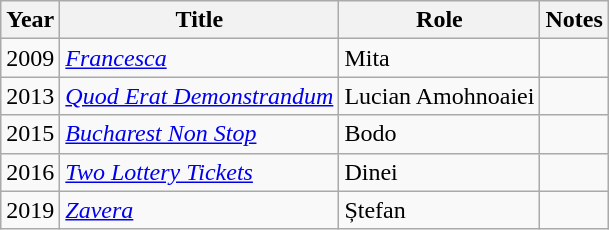<table class="wikitable sortable">
<tr>
<th>Year</th>
<th>Title</th>
<th>Role</th>
<th class="unsortable">Notes</th>
</tr>
<tr>
<td>2009</td>
<td><em><a href='#'>Francesca</a></em></td>
<td>Mita</td>
<td></td>
</tr>
<tr>
<td>2013</td>
<td><em><a href='#'>Quod Erat Demonstrandum</a></em></td>
<td>Lucian Amohnoaiei</td>
<td></td>
</tr>
<tr>
<td>2015</td>
<td><em><a href='#'>Bucharest Non Stop</a></em></td>
<td>Bodo</td>
<td></td>
</tr>
<tr>
<td>2016</td>
<td><em><a href='#'>Two Lottery Tickets</a></em></td>
<td>Dinei</td>
<td></td>
</tr>
<tr>
<td>2019</td>
<td><em><a href='#'>Zavera</a></em></td>
<td>Ștefan</td>
<td></td>
</tr>
</table>
